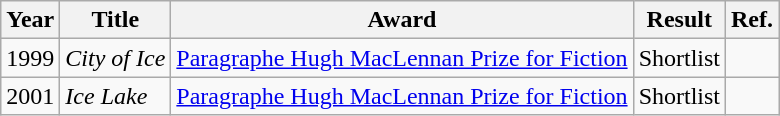<table class="wikitable">
<tr>
<th>Year</th>
<th>Title</th>
<th>Award</th>
<th>Result</th>
<th>Ref.</th>
</tr>
<tr>
<td>1999</td>
<td><em>City of Ice</em></td>
<td><a href='#'>Paragraphe Hugh MacLennan Prize for Fiction</a></td>
<td>Shortlist</td>
<td></td>
</tr>
<tr>
<td>2001</td>
<td><em>Ice Lake</em></td>
<td><a href='#'>Paragraphe Hugh MacLennan Prize for Fiction</a></td>
<td>Shortlist</td>
<td></td>
</tr>
</table>
